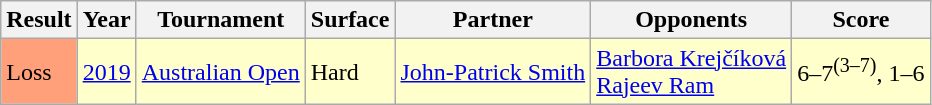<table class="sortable wikitable nowrap">
<tr>
<th>Result</th>
<th>Year</th>
<th>Tournament</th>
<th>Surface</th>
<th>Partner</th>
<th>Opponents</th>
<th class="unsortable">Score</th>
</tr>
<tr style="background:#ffc;">
<td style="background:#ffa07a;">Loss</td>
<td><a href='#'>2019</a></td>
<td><a href='#'>Australian Open</a></td>
<td>Hard</td>
<td> <a href='#'>John-Patrick Smith</a></td>
<td> <a href='#'>Barbora Krejčíková</a> <br>  <a href='#'>Rajeev Ram</a></td>
<td>6–7<sup>(3–7)</sup>, 1–6</td>
</tr>
</table>
